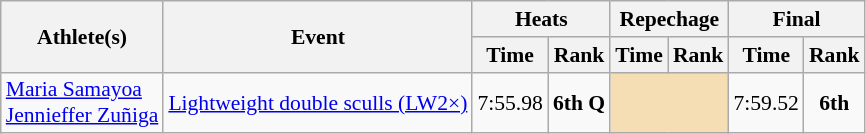<table class="wikitable" border="1" style="font-size:90%">
<tr>
<th rowspan=2>Athlete(s)</th>
<th rowspan=2>Event</th>
<th colspan=2>Heats</th>
<th colspan=2>Repechage</th>
<th colspan=2>Final</th>
</tr>
<tr>
<th>Time</th>
<th>Rank</th>
<th>Time</th>
<th>Rank</th>
<th>Time</th>
<th>Rank</th>
</tr>
<tr>
<td><a href='#'>Maria Samayoa</a><br><a href='#'>Jennieffer Zuñiga</a></td>
<td><a href='#'>Lightweight double sculls (LW2×)</a></td>
<td align=center>7:55.98</td>
<td align=center><strong>6th Q</strong></td>
<td align="center" colspan="2" bgcolor=wheat></td>
<td align=center>7:59.52</td>
<td align=center><strong>6th</strong></td>
</tr>
</table>
